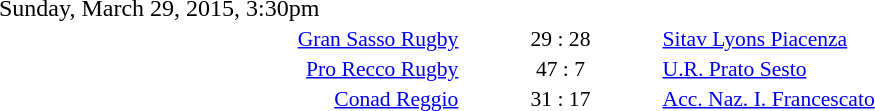<table style="width:70%;" cellspacing="1">
<tr>
<th width=35%></th>
<th width=15%></th>
<th></th>
</tr>
<tr>
<td>Sunday, March 29, 2015, 3:30pm</td>
</tr>
<tr style=font-size:90%>
<td align=right><a href='#'>Gran Sasso Rugby</a></td>
<td align=center>29 : 28</td>
<td><a href='#'>Sitav Lyons Piacenza</a></td>
</tr>
<tr style=font-size:90%>
<td align=right><a href='#'>Pro Recco Rugby</a></td>
<td align=center>47 : 7</td>
<td><a href='#'>U.R. Prato Sesto</a></td>
</tr>
<tr style=font-size:90%>
<td align=right><a href='#'>Conad Reggio</a></td>
<td align=center>31 : 17</td>
<td><a href='#'>Acc. Naz. I. Francescato</a></td>
</tr>
</table>
